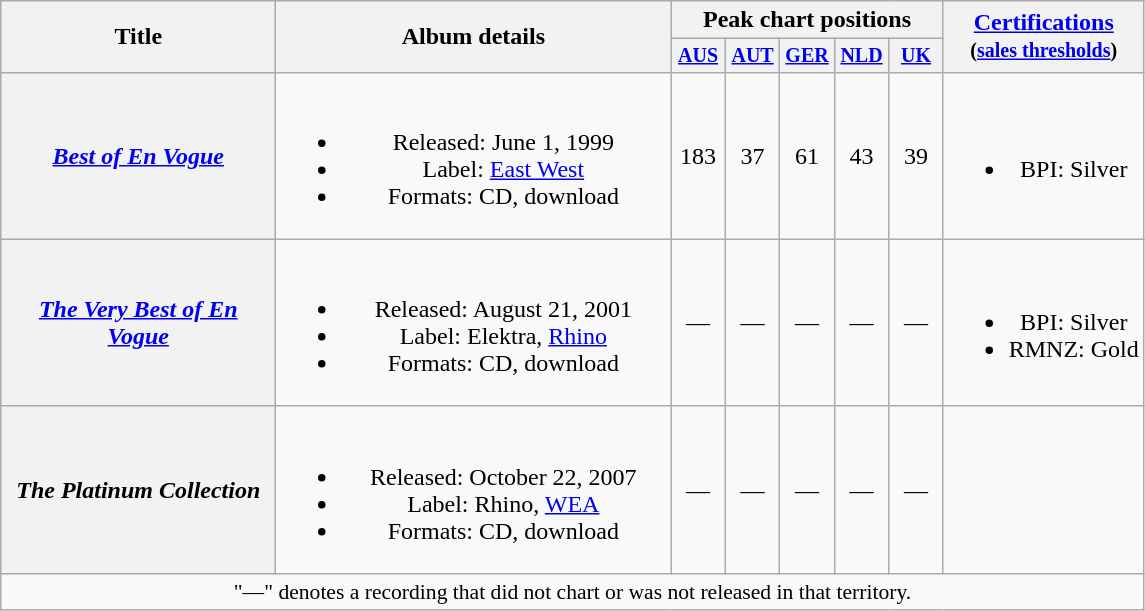<table class="wikitable plainrowheaders" style="text-align:center;" border="1">
<tr>
<th rowspan="2" style="width:11em;">Title</th>
<th rowspan="2" style="width:16em;">Album details</th>
<th colspan="5">Peak chart positions</th>
<th rowspan="2"><a href='#'>Certifications</a><br><small>(<a href='#'>sales thresholds</a>)</small></th>
</tr>
<tr style="font-size:smaller;">
<th width="30"><a href='#'>AUS</a><br></th>
<th width="30"><a href='#'>AUT</a><br></th>
<th width="30"><a href='#'>GER</a><br></th>
<th width="30"><a href='#'>NLD</a><br></th>
<th width="30"><a href='#'>UK</a><br></th>
</tr>
<tr>
<th scope="row"><em><a href='#'>Best of En Vogue</a></em></th>
<td><br><ul><li>Released: June 1, 1999</li><li>Label: <a href='#'>East West</a></li><li>Formats: CD, download</li></ul></td>
<td>183</td>
<td>37</td>
<td>61</td>
<td>43</td>
<td>39</td>
<td><br><ul><li>BPI: Silver</li></ul></td>
</tr>
<tr>
<th scope="row"><em><a href='#'>The Very Best of En Vogue</a></em></th>
<td><br><ul><li>Released: August 21, 2001</li><li>Label: Elektra, <a href='#'>Rhino</a></li><li>Formats: CD, download</li></ul></td>
<td>—</td>
<td>—</td>
<td>—</td>
<td>—</td>
<td>—</td>
<td><br><ul><li>BPI: Silver</li><li>RMNZ: Gold</li></ul></td>
</tr>
<tr>
<th scope="row"><em>The Platinum Collection</em></th>
<td><br><ul><li>Released: October 22, 2007</li><li>Label: Rhino, <a href='#'>WEA</a></li><li>Formats: CD, download</li></ul></td>
<td>—</td>
<td>—</td>
<td>—</td>
<td>—</td>
<td>—</td>
<td></td>
</tr>
<tr>
<td align="center" colspan="21" style="font-size:90%">"—" denotes a recording that did not chart or was not released in that territory.</td>
</tr>
</table>
